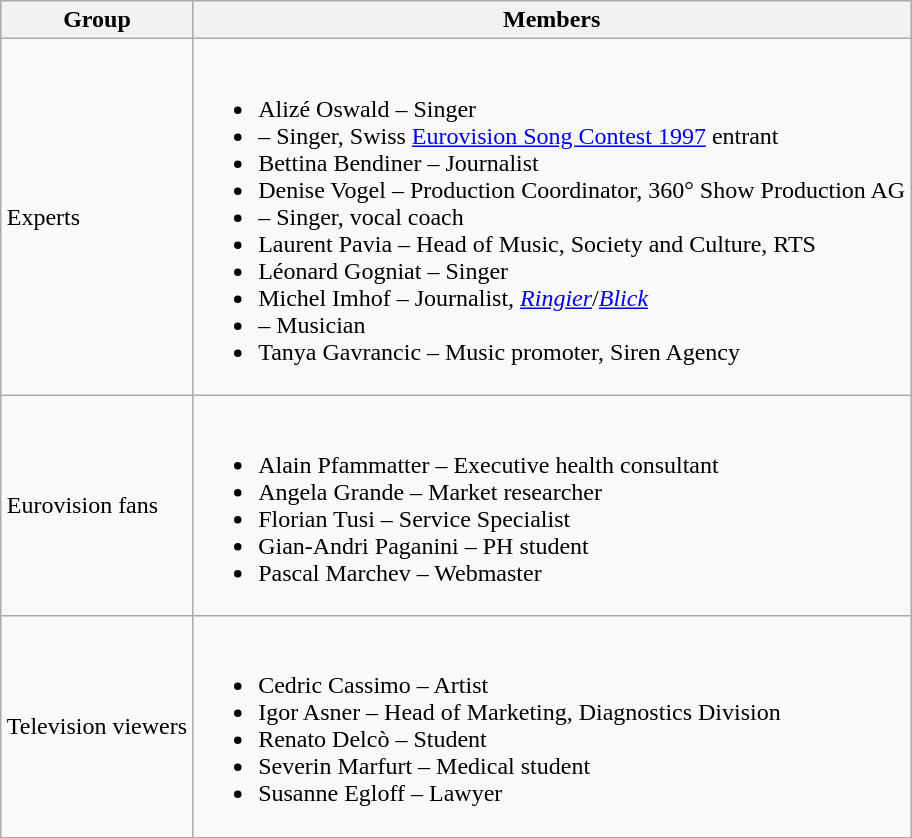<table class="wikitable collapsible" style="margin: 1em auto 1em auto">
<tr>
<th>Group</th>
<th>Members</th>
</tr>
<tr>
<td>Experts</td>
<td><br><ul><li>Alizé Oswald – Singer</li><li> – Singer, Swiss <a href='#'>Eurovision Song Contest 1997</a> entrant</li><li>Bettina Bendiner – Journalist</li><li>Denise Vogel – Production Coordinator, 360° Show Production AG</li><li> – Singer, vocal coach</li><li>Laurent Pavia – Head of Music, Society and Culture, RTS</li><li>Léonard Gogniat – Singer</li><li>Michel Imhof – Journalist, <em><a href='#'>Ringier</a></em>/<em><a href='#'>Blick</a></em></li><li> – Musician</li><li>Tanya Gavrancic – Music promoter, Siren Agency</li></ul></td>
</tr>
<tr>
<td>Eurovision fans</td>
<td><br><ul><li>Alain Pfammatter – Executive health consultant</li><li>Angela Grande – Market researcher</li><li>Florian Tusi – Service Specialist</li><li>Gian-Andri Paganini – PH student</li><li>Pascal Marchev – Webmaster</li></ul></td>
</tr>
<tr>
<td>Television viewers</td>
<td><br><ul><li>Cedric Cassimo – Artist</li><li>Igor Asner – Head of Marketing, Diagnostics Division</li><li>Renato Delcò – Student</li><li>Severin Marfurt – Medical student</li><li>Susanne Egloff – Lawyer</li></ul></td>
</tr>
</table>
